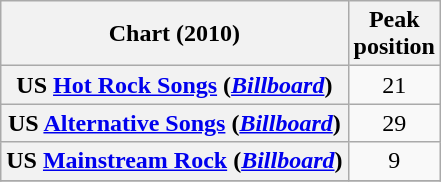<table class="wikitable plainrowheaders">
<tr>
<th>Chart (2010)</th>
<th>Peak<br>position</th>
</tr>
<tr>
<th scope="row">US <a href='#'>Hot Rock Songs</a> (<em><a href='#'>Billboard</a></em>)</th>
<td align="center">21</td>
</tr>
<tr>
<th scope="row">US <a href='#'>Alternative Songs</a> (<em><a href='#'>Billboard</a></em>)</th>
<td align="center">29</td>
</tr>
<tr>
<th scope="row">US <a href='#'>Mainstream Rock</a> (<em><a href='#'>Billboard</a></em>)</th>
<td align="center">9</td>
</tr>
<tr>
</tr>
</table>
